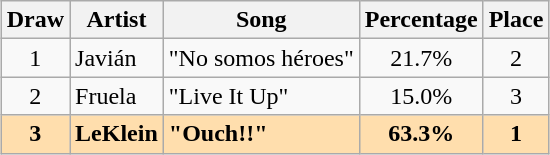<table class="sortable wikitable" style="margin: 1em auto 1em auto; text-align:center">
<tr>
<th>Draw</th>
<th>Artist</th>
<th>Song</th>
<th>Percentage</th>
<th>Place</th>
</tr>
<tr>
<td>1</td>
<td align="left">Javián</td>
<td align="left">"No somos héroes"</td>
<td>21.7%</td>
<td>2</td>
</tr>
<tr>
<td>2</td>
<td align="left">Fruela</td>
<td align="left">"Live It Up"</td>
<td>15.0%</td>
<td>3</td>
</tr>
<tr style="font-weight:bold; background:navajowhite;">
<td>3</td>
<td align="left">LeKlein</td>
<td align="left">"Ouch!!"</td>
<td>63.3%</td>
<td>1</td>
</tr>
</table>
